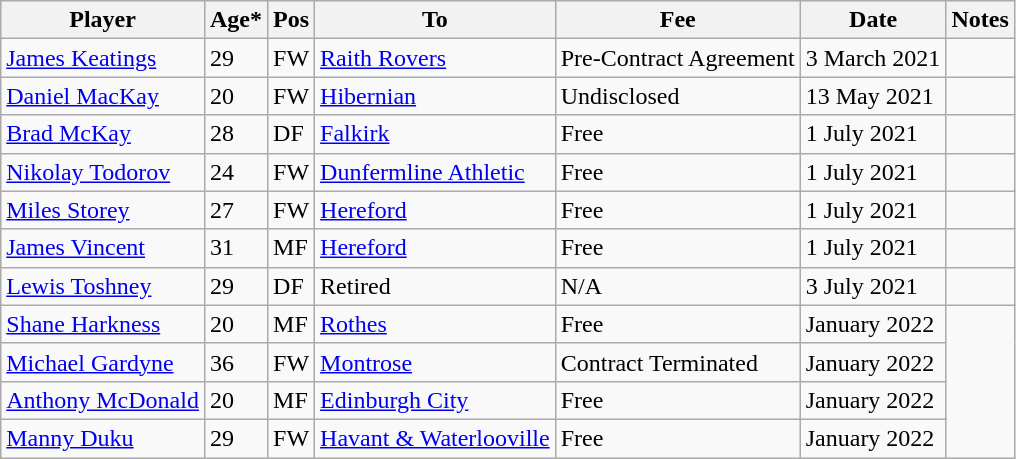<table class="wikitable">
<tr>
<th>Player</th>
<th>Age*</th>
<th>Pos</th>
<th>To</th>
<th>Fee</th>
<th>Date</th>
<th>Notes</th>
</tr>
<tr>
<td> <a href='#'>James Keatings</a></td>
<td>29</td>
<td>FW</td>
<td> <a href='#'>Raith Rovers</a></td>
<td>Pre-Contract Agreement</td>
<td>3 March 2021</td>
<td></td>
</tr>
<tr>
<td> <a href='#'>Daniel MacKay</a></td>
<td>20</td>
<td>FW</td>
<td> <a href='#'>Hibernian</a></td>
<td>Undisclosed</td>
<td>13 May 2021</td>
<td></td>
</tr>
<tr>
<td> <a href='#'>Brad McKay</a></td>
<td>28</td>
<td>DF</td>
<td> <a href='#'>Falkirk</a></td>
<td>Free</td>
<td>1 July 2021</td>
<td></td>
</tr>
<tr>
<td> <a href='#'>Nikolay Todorov</a></td>
<td>24</td>
<td>FW</td>
<td> <a href='#'>Dunfermline Athletic</a></td>
<td>Free</td>
<td>1 July 2021</td>
<td></td>
</tr>
<tr>
<td> <a href='#'>Miles Storey</a></td>
<td>27</td>
<td>FW</td>
<td> <a href='#'>Hereford</a></td>
<td>Free</td>
<td>1 July 2021</td>
<td></td>
</tr>
<tr>
<td> <a href='#'>James Vincent</a></td>
<td>31</td>
<td>MF</td>
<td> <a href='#'>Hereford</a></td>
<td>Free</td>
<td>1 July 2021</td>
<td></td>
</tr>
<tr>
<td> <a href='#'>Lewis Toshney</a></td>
<td>29</td>
<td>DF</td>
<td>Retired</td>
<td>N/A</td>
<td>3 July 2021</td>
<td></td>
</tr>
<tr>
<td> <a href='#'>Shane Harkness</a></td>
<td>20</td>
<td>MF</td>
<td> <a href='#'>Rothes</a></td>
<td>Free</td>
<td>January 2022</td>
</tr>
<tr>
<td> <a href='#'>Michael Gardyne</a></td>
<td>36</td>
<td>FW</td>
<td> <a href='#'>Montrose</a></td>
<td>Contract Terminated</td>
<td>January 2022</td>
</tr>
<tr>
<td> <a href='#'>Anthony McDonald</a></td>
<td>20</td>
<td>MF</td>
<td> <a href='#'>Edinburgh City</a></td>
<td>Free</td>
<td>January 2022</td>
</tr>
<tr>
<td> <a href='#'>Manny Duku</a></td>
<td>29</td>
<td>FW</td>
<td> <a href='#'>Havant & Waterlooville</a></td>
<td>Free</td>
<td>January 2022</td>
</tr>
</table>
